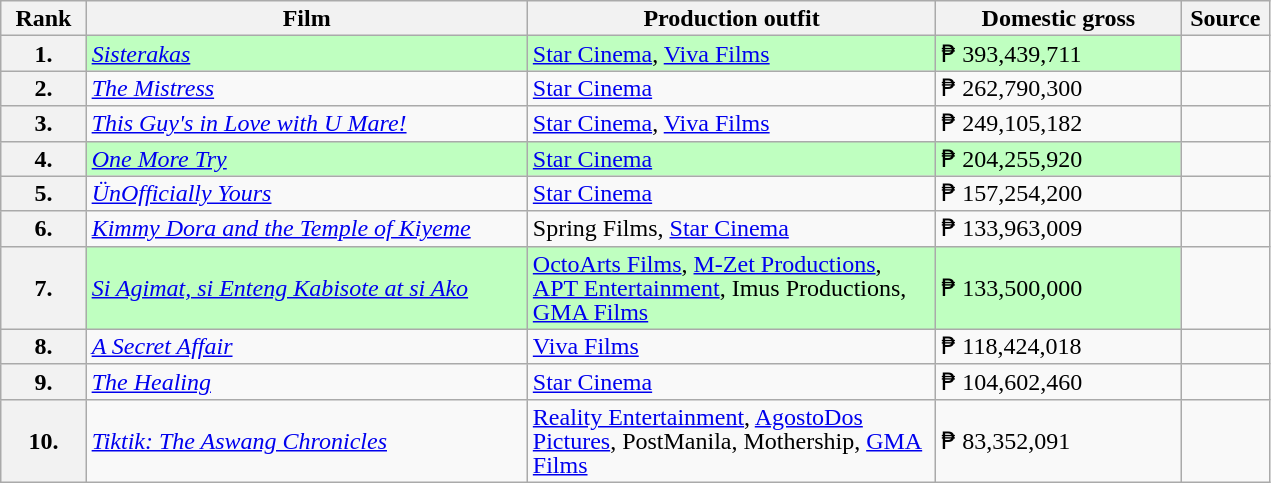<table class="wikitable" style="text-align:left; font-size:100%; line-height:16px; width:67%">
<tr>
<th style="width:05%;">Rank</th>
<th style="width:27%;">Film</th>
<th style="width:25%;">Production outfit</th>
<th style="width:15%;">Domestic gross</th>
<th style="width:02%;">Source</th>
</tr>
<tr>
<th>1.</th>
<td style="background:#BFFFC0;"><em><a href='#'>Sisterakas</a></em></td>
<td style="background:#BFFFC0;"><a href='#'>Star Cinema</a>, <a href='#'>Viva Films</a></td>
<td style="background:#BFFFC0;">₱ 393,439,711</td>
<td style="text-align:center;"></td>
</tr>
<tr>
<th>2.</th>
<td><em><a href='#'>The Mistress</a></em></td>
<td><a href='#'>Star Cinema</a></td>
<td>₱ 262,790,300</td>
<td style="text-align:center;"></td>
</tr>
<tr>
<th>3.</th>
<td><em><a href='#'>This Guy's in Love with U Mare!</a></em></td>
<td><a href='#'>Star Cinema</a>, <a href='#'>Viva Films</a></td>
<td>₱ 249,105,182</td>
<td style="text-align:center;"></td>
</tr>
<tr>
<th>4.</th>
<td style="background:#BFFFC0;"><em><a href='#'>One More Try</a></em></td>
<td style="background:#BFFFC0;"><a href='#'>Star Cinema</a></td>
<td style="background:#BFFFC0; text-align:left;">₱ 204,255,920</td>
<td style="text-align:center;"></td>
</tr>
<tr>
<th>5.</th>
<td><em><a href='#'>ÜnOfficially Yours</a></em></td>
<td><a href='#'>Star Cinema</a></td>
<td>₱ 157,254,200</td>
<td style="text-align:center;"></td>
</tr>
<tr>
<th>6.</th>
<td><em><a href='#'>Kimmy Dora and the Temple of Kiyeme</a></em></td>
<td>Spring Films, <a href='#'>Star Cinema</a></td>
<td>₱ 133,963,009</td>
<td style="text-align:center;"></td>
</tr>
<tr>
<th>7.</th>
<td style="background:#BFFFC0;"><em><a href='#'>Si Agimat, si Enteng Kabisote at si Ako</a></em></td>
<td style="background:#BFFFC0;"><a href='#'>OctoArts Films</a>, <a href='#'>M-Zet Productions</a>, <a href='#'>APT Entertainment</a>, Imus Productions, <a href='#'>GMA Films</a></td>
<td style="background:#BFFFC0;">₱ 133,500,000 </td>
<td style="text-align:center;"></td>
</tr>
<tr>
<th>8.</th>
<td><em><a href='#'>A Secret Affair</a></em></td>
<td><a href='#'>Viva Films</a></td>
<td>₱ 118,424,018</td>
<td style="text-align:center;"></td>
</tr>
<tr>
<th>9.</th>
<td><em><a href='#'>The Healing</a></em></td>
<td><a href='#'>Star Cinema</a></td>
<td>₱ 104,602,460</td>
<td style="text-align:center;"></td>
</tr>
<tr>
<th>10.</th>
<td><em><a href='#'>Tiktik: The Aswang Chronicles</a></em></td>
<td><a href='#'>Reality Entertainment</a>, <a href='#'>AgostoDos Pictures</a>, PostManila, Mothership, <a href='#'>GMA Films</a></td>
<td>₱ 83,352,091</td>
<td style="text-align:center;"></td>
</tr>
</table>
